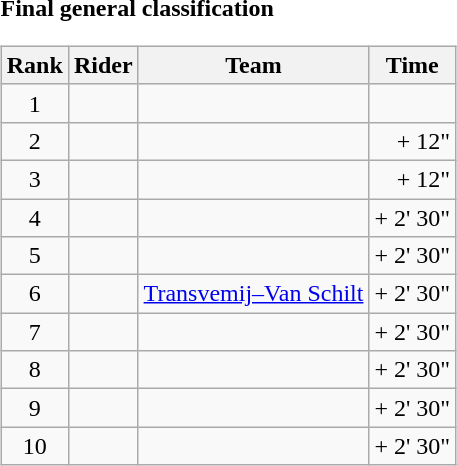<table>
<tr>
<td><strong>Final general classification</strong><br><table class="wikitable">
<tr>
<th scope="col">Rank</th>
<th scope="col">Rider</th>
<th scope="col">Team</th>
<th scope="col">Time</th>
</tr>
<tr>
<td style="text-align:center;">1</td>
<td></td>
<td></td>
<td style="text-align:right;"></td>
</tr>
<tr>
<td style="text-align:center;">2</td>
<td></td>
<td></td>
<td style="text-align:right;">+ 12"</td>
</tr>
<tr>
<td style="text-align:center;">3</td>
<td></td>
<td></td>
<td style="text-align:right;">+ 12"</td>
</tr>
<tr>
<td style="text-align:center;">4</td>
<td></td>
<td></td>
<td style="text-align:right;">+ 2' 30"</td>
</tr>
<tr>
<td style="text-align:center;">5</td>
<td></td>
<td></td>
<td style="text-align:right;">+ 2' 30"</td>
</tr>
<tr>
<td style="text-align:center;">6</td>
<td></td>
<td><a href='#'>Transvemij–Van Schilt</a></td>
<td style="text-align:right;">+ 2' 30"</td>
</tr>
<tr>
<td style="text-align:center;">7</td>
<td></td>
<td></td>
<td style="text-align:right;">+ 2' 30"</td>
</tr>
<tr>
<td style="text-align:center;">8</td>
<td></td>
<td></td>
<td style="text-align:right;">+ 2' 30"</td>
</tr>
<tr>
<td style="text-align:center;">9</td>
<td></td>
<td></td>
<td style="text-align:right;">+ 2' 30"</td>
</tr>
<tr>
<td style="text-align:center;">10</td>
<td></td>
<td></td>
<td style="text-align:right;">+ 2' 30"</td>
</tr>
</table>
</td>
</tr>
</table>
